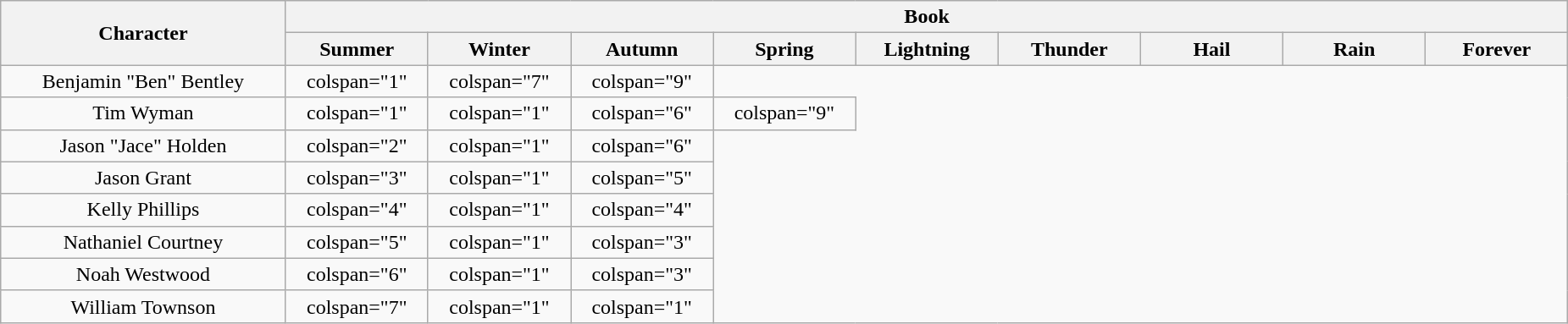<table class="wikitable plainrowheaders" style="text-align:center">
<tr>
<th rowspan="2" width="14%" scope="col">Character</th>
<th colspan="9">Book</th>
</tr>
<tr>
<th width="7%" scope="col">Summer</th>
<th width="7%" scope="col">Winter</th>
<th width="7%" scope="col">Autumn</th>
<th width="7%" scope="col">Spring</th>
<th width="7%" scope="col">Lightning</th>
<th width="7%" scope="col">Thunder</th>
<th width="7%" scope="col">Hail</th>
<th width="7%" scope="col">Rain</th>
<th width="7%" scope="col">Forever</th>
</tr>
<tr>
<td>Benjamin "Ben" Bentley</td>
<td>colspan="1" </td>
<td>colspan="7" </td>
<td>colspan="9" </td>
</tr>
<tr>
<td>Tim Wyman</td>
<td>colspan="1" </td>
<td>colspan="1" </td>
<td>colspan="6" </td>
<td>colspan="9" </td>
</tr>
<tr>
<td>Jason "Jace" Holden</td>
<td>colspan="2" </td>
<td>colspan="1" </td>
<td>colspan="6" </td>
</tr>
<tr>
<td>Jason Grant</td>
<td>colspan="3" </td>
<td>colspan="1" </td>
<td>colspan="5" </td>
</tr>
<tr>
<td>Kelly Phillips</td>
<td>colspan="4" </td>
<td>colspan="1" </td>
<td>colspan="4" </td>
</tr>
<tr>
<td>Nathaniel Courtney</td>
<td>colspan="5" </td>
<td>colspan="1" </td>
<td>colspan="3" </td>
</tr>
<tr>
<td>Noah Westwood</td>
<td>colspan="6" </td>
<td>colspan="1" </td>
<td>colspan="3" </td>
</tr>
<tr>
<td>William Townson</td>
<td>colspan="7" </td>
<td>colspan="1" </td>
<td>colspan="1" </td>
</tr>
</table>
